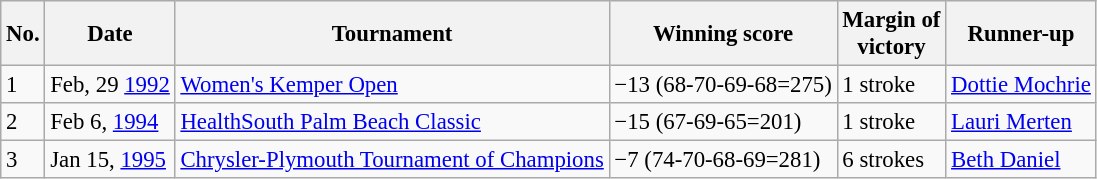<table class="wikitable" style="font-size:95%;">
<tr>
<th>No.</th>
<th>Date</th>
<th>Tournament</th>
<th>Winning score</th>
<th>Margin of<br>victory</th>
<th>Runner-up</th>
</tr>
<tr>
<td>1</td>
<td>Feb, 29 <a href='#'>1992</a></td>
<td><a href='#'>Women's Kemper Open</a></td>
<td>−13 (68-70-69-68=275)</td>
<td>1 stroke</td>
<td> <a href='#'>Dottie Mochrie</a></td>
</tr>
<tr>
<td>2</td>
<td>Feb 6, <a href='#'>1994</a></td>
<td><a href='#'>HealthSouth Palm Beach Classic</a></td>
<td>−15 (67-69-65=201)</td>
<td>1 stroke</td>
<td> <a href='#'>Lauri Merten</a></td>
</tr>
<tr>
<td>3</td>
<td>Jan 15, <a href='#'>1995</a></td>
<td><a href='#'>Chrysler-Plymouth Tournament of Champions</a></td>
<td>−7 (74-70-68-69=281)</td>
<td>6 strokes</td>
<td> <a href='#'>Beth Daniel</a></td>
</tr>
</table>
